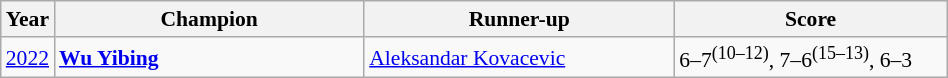<table class="wikitable" style="font-size:90%">
<tr>
<th>Year</th>
<th style="width:200px;">Champion</th>
<th style="width:200px;">Runner-up</th>
<th style="width:175px;">Score</th>
</tr>
<tr>
<td><a href='#'>2022</a></td>
<td> <strong><a href='#'>Wu Yibing</a></strong></td>
<td> <a href='#'>Aleksandar Kovacevic</a></td>
<td>6–7<sup>(10–12)</sup>, 7–6<sup>(15–13)</sup>, 6–3</td>
</tr>
</table>
